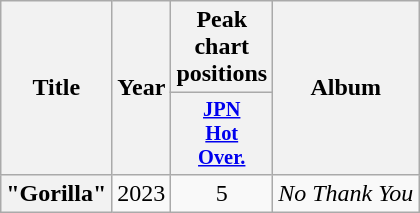<table class="wikitable plainrowheaders" style="text-align:center;">
<tr>
<th scope="col" rowspan="2">Title</th>
<th scope="col" rowspan="2">Year</th>
<th scope="col" colspan="1">Peak chart positions</th>
<th scope="col" rowspan="2">Album</th>
</tr>
<tr>
<th scope="col" style="width:3em;font-size:85%;"><a href='#'>JPN<br>Hot<br>Over.</a><br></th>
</tr>
<tr>
<th scope="row">"Gorilla"</th>
<td>2023</td>
<td>5</td>
<td><em>No Thank You</em></td>
</tr>
</table>
